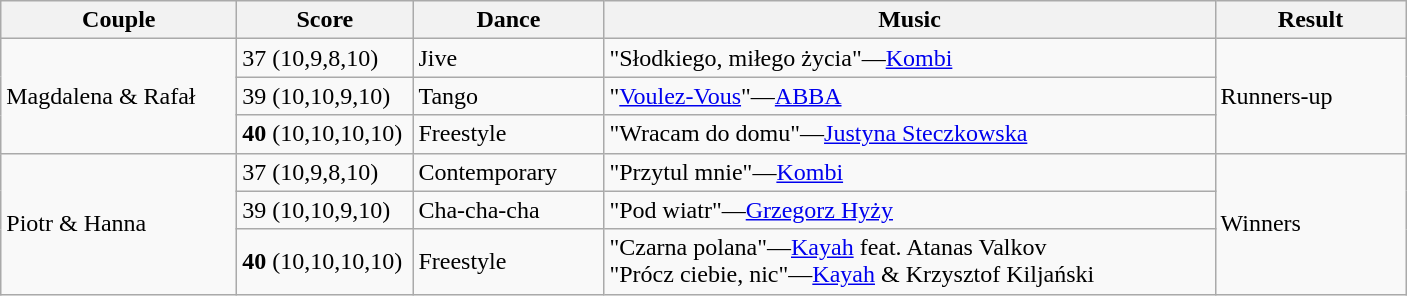<table class="wikitable">
<tr>
<th style="width:150px;">Couple</th>
<th style="width:110px;">Score</th>
<th style="width:120px;">Dance</th>
<th style="width:400px;">Music</th>
<th style="width:120px;">Result</th>
</tr>
<tr>
<td rowspan="3">Magdalena & Rafał</td>
<td>37 (10,9,8,10)</td>
<td>Jive</td>
<td>"Słodkiego, miłego życia"—<a href='#'>Kombi</a></td>
<td rowspan="3">Runners-up</td>
</tr>
<tr>
<td>39 (10,10,9,10)</td>
<td>Tango</td>
<td>"<a href='#'>Voulez-Vous</a>"—<a href='#'>ABBA</a></td>
</tr>
<tr>
<td><strong>40</strong> (10,10,10,10)</td>
<td>Freestyle</td>
<td>"Wracam do domu"—<a href='#'>Justyna Steczkowska</a></td>
</tr>
<tr>
<td rowspan="3">Piotr & Hanna</td>
<td>37 (10,9,8,10)</td>
<td>Contemporary</td>
<td>"Przytul mnie"—<a href='#'>Kombi</a></td>
<td rowspan="3">Winners</td>
</tr>
<tr>
<td>39 (10,10,9,10)</td>
<td>Cha-cha-cha</td>
<td>"Pod wiatr"—<a href='#'>Grzegorz Hyży</a></td>
</tr>
<tr>
<td><strong>40</strong> (10,10,10,10)</td>
<td>Freestyle</td>
<td>"Czarna polana"—<a href='#'>Kayah</a> feat. Atanas Valkov<br>"Prócz ciebie, nic"—<a href='#'>Kayah</a> & Krzysztof Kiljański</td>
</tr>
</table>
